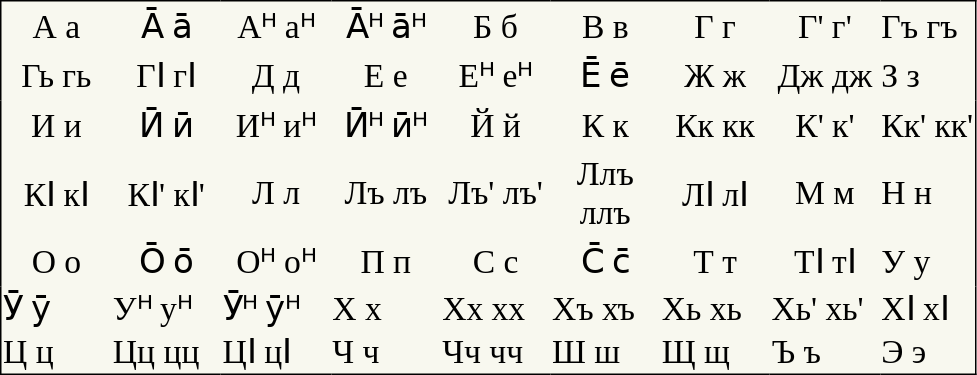<table style="font-family:Arial Unicode MS; font-size:1.4em; border-color:#000000; border-width:1px; border-style:solid; border-collapse:collapse; background-color:#F8F8EF">
<tr>
<td style="width:3em; text-align:center; padding: 3px;">А а</td>
<td style="width:3em; text-align:center; padding: 3px;">А̄ а̄</td>
<td style="width:3em; text-align:center; padding: 3px;">Аᵸ аᵸ</td>
<td style="width:3em; text-align:center; padding: 3px;">А̄ᵸ а̄ᵸ</td>
<td style="width:3em; text-align:center; padding: 3px;">Б б</td>
<td style="width:3em; text-align:center; padding: 3px;">В в</td>
<td style="width:3em; text-align:center; padding: 3px;">Г г</td>
<td style="width:3em; text-align:center; padding: 3px;">Г' г'</td>
<td>Гъ гъ</td>
</tr>
<tr>
<td style="width:3em; text-align:center; padding: 3px;">Гь гь</td>
<td style="width:3em; text-align:center; padding: 3px;">ГӀ гӀ</td>
<td style="width:3em; text-align:center; padding: 3px;">Д д</td>
<td style="width:3em; text-align:center; padding: 3px;">Е е</td>
<td style="width:3em; text-align:center; padding: 3px;">Еᵸ еᵸ</td>
<td style="width:3em; text-align:center; padding: 3px;">Е̄ е̄</td>
<td style="width:3em; text-align:center; padding: 3px;">Ж ж</td>
<td style="width:3em; text-align:center; padding: 3px;">Дж дж</td>
<td>З з</td>
</tr>
<tr>
<td style="width:3em; text-align:center; padding: 3px;">И и</td>
<td style="width:3em; text-align:center; padding: 3px;">Ӣ ӣ</td>
<td style="width:3em; text-align:center; padding: 3px;">Иᵸ иᵸ</td>
<td style="width:3em; text-align:center; padding: 3px;">Ӣᵸ ӣᵸ</td>
<td style="width:3em; text-align:center; padding: 3px;">Й й</td>
<td style="width:3em; text-align:center; padding: 3px;">К к</td>
<td style="width:3em; text-align:center; padding: 3px;">Кк кк</td>
<td style="width:3em; text-align:center; padding: 3px;">К' к'</td>
<td>Кк' кк'</td>
</tr>
<tr>
<td style="width:3em; text-align:center; padding: 3px;">КӀ кӀ</td>
<td style="width:3em; text-align:center; padding: 3px;">КӀ' кӀ'</td>
<td style="width:3em; text-align:center; padding: 3px;">Л л</td>
<td style="width:3em; text-align:center; padding: 3px;">Лъ лъ</td>
<td style="width:3em; text-align:center; padding: 3px;">Лъ' лъ'</td>
<td style="width:3em; text-align:center; padding: 3px;">Ллъ ллъ</td>
<td style="width:3em; text-align:center; padding: 3px;">ЛӀ лӀ</td>
<td style="width:3em; text-align:center; padding: 3px;">М м</td>
<td>Н н</td>
</tr>
<tr>
<td style="width:3em; text-align:center; padding: 3px;">О о</td>
<td style="width:3em; text-align:center; padding: 3px;">О̄ о̄</td>
<td style="width:3em; text-align:center; padding: 3px;">Оᵸ оᵸ</td>
<td style="width:3em; text-align:center; padding: 3px;">П п</td>
<td style="width:3em; text-align:center; padding: 3px;">С с</td>
<td style="width:3em; text-align:center; padding: 3px;">C̄ c̄</td>
<td style="width:3em; text-align:center; padding: 3px;">Т т</td>
<td style="width:3em; text-align:center; padding: 3px;">ТӀ тӀ</td>
<td>У у</td>
</tr>
<tr>
<td>Ӯ ӯ</td>
<td>Уᵸ уᵸ</td>
<td>Ӯᵸ ӯᵸ</td>
<td>Х х</td>
<td>Хх хх</td>
<td>Хъ хъ</td>
<td>Хь хь</td>
<td>Хь' хь'</td>
<td>ХӀ хӀ</td>
</tr>
<tr>
<td>Ц ц</td>
<td>Цц цц</td>
<td>ЦӀ цӀ</td>
<td>Ч ч</td>
<td>Чч чч</td>
<td>Ш ш</td>
<td>Щ щ</td>
<td>Ъ ъ</td>
<td>Э э</td>
</tr>
</table>
